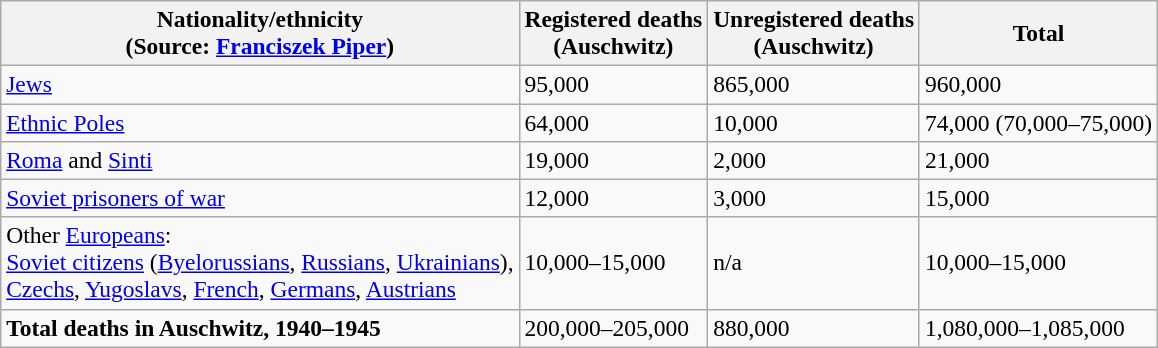<table class="wikitable" style="font-size:98%; text-align:left; float:center; margin-left:10px;">
<tr>
<th>Nationality/ethnicity<br>(Source: <a href='#'>Franciszek Piper</a>)</th>
<th>Registered deaths<br>(Auschwitz)</th>
<th>Unregistered deaths<br>(Auschwitz)</th>
<th>Total</th>
</tr>
<tr>
<td><a href='#'>Jews</a></td>
<td>95,000</td>
<td>865,000</td>
<td>960,000</td>
</tr>
<tr>
<td><a href='#'>Ethnic Poles</a></td>
<td>64,000</td>
<td>10,000</td>
<td>74,000 (70,000–75,000)</td>
</tr>
<tr>
<td><a href='#'>Roma</a> and <a href='#'>Sinti</a></td>
<td>19,000</td>
<td>2,000</td>
<td>21,000</td>
</tr>
<tr>
<td><a href='#'>Soviet prisoners of war</a></td>
<td>12,000</td>
<td>3,000</td>
<td>15,000</td>
</tr>
<tr>
<td>Other <a href='#'>Europeans</a>:<br><a href='#'>Soviet citizens</a> (<a href='#'>Byelorussians</a>, <a href='#'>Russians</a>, <a href='#'>Ukrainians</a>),<br><a href='#'>Czechs</a>, <a href='#'>Yugoslavs</a>, <a href='#'>French</a>, <a href='#'>Germans</a>, <a href='#'>Austrians</a></td>
<td>10,000–15,000</td>
<td>n/a</td>
<td>10,000–15,000</td>
</tr>
<tr>
<td><strong>Total deaths in Auschwitz, 1940–1945</strong></td>
<td>200,000–205,000</td>
<td>880,000</td>
<td>1,080,000–1,085,000</td>
</tr>
</table>
